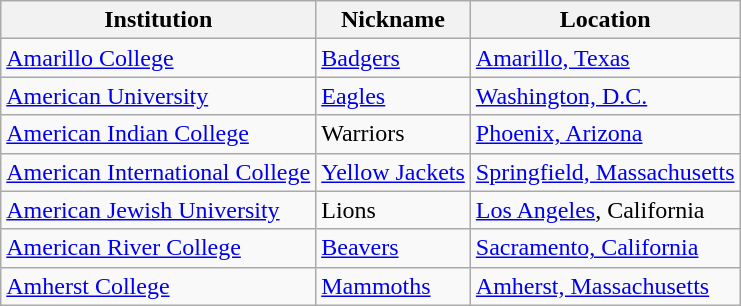<table class="wikitable">
<tr>
<th>Institution</th>
<th>Nickname</th>
<th>Location</th>
</tr>
<tr>
<td><a href='#'>Amarillo College</a></td>
<td><a href='#'>Badgers</a></td>
<td><a href='#'>Amarillo, Texas</a></td>
</tr>
<tr>
<td><a href='#'>American University</a></td>
<td><a href='#'>Eagles</a></td>
<td><a href='#'>Washington, D.C.</a></td>
</tr>
<tr>
<td><a href='#'>American Indian College</a></td>
<td>Warriors</td>
<td><a href='#'>Phoenix, Arizona</a></td>
</tr>
<tr>
<td><a href='#'>American International College</a></td>
<td><a href='#'>Yellow Jackets</a></td>
<td><a href='#'>Springfield, Massachusetts</a></td>
</tr>
<tr>
<td><a href='#'>American Jewish University</a></td>
<td>Lions</td>
<td><a href='#'>Los Angeles</a>, California</td>
</tr>
<tr>
<td><a href='#'>American River College</a></td>
<td><a href='#'>Beavers</a></td>
<td><a href='#'>Sacramento, California</a></td>
</tr>
<tr>
<td><a href='#'>Amherst College</a></td>
<td><a href='#'>Mammoths</a></td>
<td><a href='#'>Amherst, Massachusetts</a></td>
</tr>
</table>
